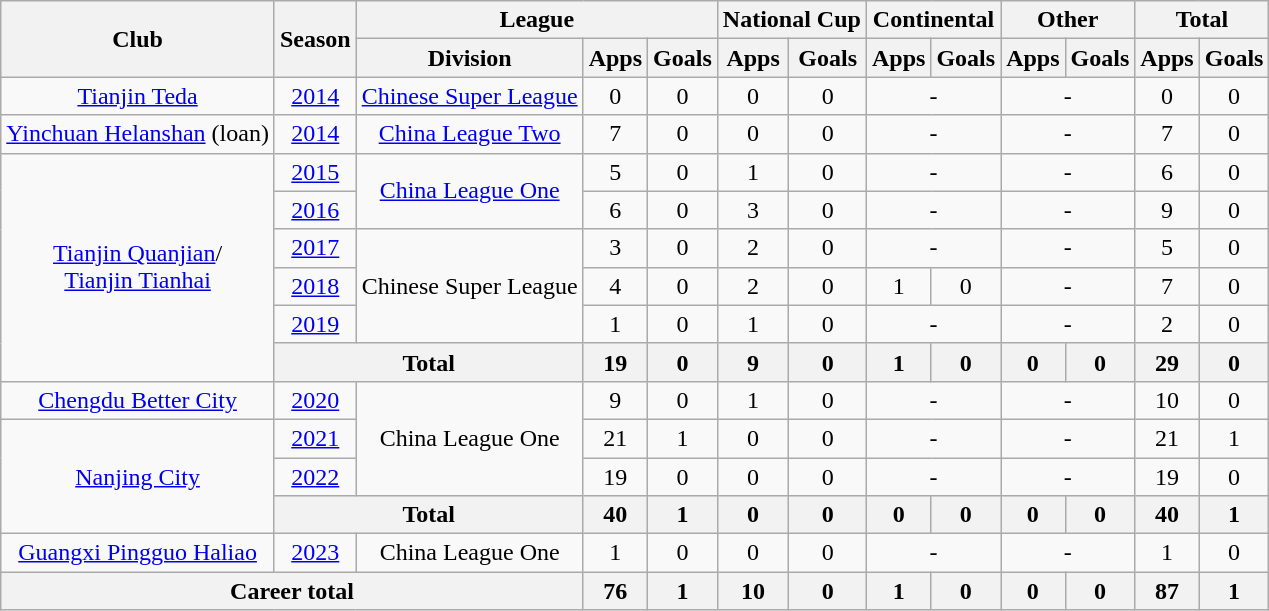<table class="wikitable" style="text-align: center">
<tr>
<th rowspan="2">Club</th>
<th rowspan="2">Season</th>
<th colspan="3">League</th>
<th colspan="2">National Cup</th>
<th colspan="2">Continental</th>
<th colspan="2">Other</th>
<th colspan="2">Total</th>
</tr>
<tr>
<th>Division</th>
<th>Apps</th>
<th>Goals</th>
<th>Apps</th>
<th>Goals</th>
<th>Apps</th>
<th>Goals</th>
<th>Apps</th>
<th>Goals</th>
<th>Apps</th>
<th>Goals</th>
</tr>
<tr>
<td><a href='#'>Tianjin Teda</a></td>
<td><a href='#'>2014</a></td>
<td><a href='#'>Chinese Super League</a></td>
<td>0</td>
<td>0</td>
<td>0</td>
<td>0</td>
<td colspan="2">-</td>
<td colspan="2">-</td>
<td>0</td>
<td>0</td>
</tr>
<tr>
<td><a href='#'>Yinchuan Helanshan</a> (loan)</td>
<td><a href='#'>2014</a></td>
<td><a href='#'>China League Two</a></td>
<td>7</td>
<td>0</td>
<td>0</td>
<td>0</td>
<td colspan="2">-</td>
<td colspan="2">-</td>
<td>7</td>
<td>0</td>
</tr>
<tr>
<td rowspan=6><a href='#'>Tianjin Quanjian</a>/<br><a href='#'>Tianjin Tianhai</a></td>
<td><a href='#'>2015</a></td>
<td rowspan="2"><a href='#'>China League One</a></td>
<td>5</td>
<td>0</td>
<td>1</td>
<td>0</td>
<td colspan="2">-</td>
<td colspan="2">-</td>
<td>6</td>
<td>0</td>
</tr>
<tr>
<td><a href='#'>2016</a></td>
<td>6</td>
<td>0</td>
<td>3</td>
<td>0</td>
<td colspan="2">-</td>
<td colspan="2">-</td>
<td>9</td>
<td>0</td>
</tr>
<tr>
<td><a href='#'>2017</a></td>
<td rowspan="3">Chinese Super League</td>
<td>3</td>
<td>0</td>
<td>2</td>
<td>0</td>
<td colspan="2">-</td>
<td colspan="2">-</td>
<td>5</td>
<td>0</td>
</tr>
<tr>
<td><a href='#'>2018</a></td>
<td>4</td>
<td>0</td>
<td>2</td>
<td>0</td>
<td>1</td>
<td>0</td>
<td colspan="2">-</td>
<td>7</td>
<td>0</td>
</tr>
<tr>
<td><a href='#'>2019</a></td>
<td>1</td>
<td>0</td>
<td>1</td>
<td>0</td>
<td colspan="2">-</td>
<td colspan="2">-</td>
<td>2</td>
<td>0</td>
</tr>
<tr>
<th colspan=2>Total</th>
<th>19</th>
<th>0</th>
<th>9</th>
<th>0</th>
<th>1</th>
<th>0</th>
<th>0</th>
<th>0</th>
<th>29</th>
<th>0</th>
</tr>
<tr>
<td><a href='#'>Chengdu Better City</a></td>
<td><a href='#'>2020</a></td>
<td rowspan="3">China League One</td>
<td>9</td>
<td>0</td>
<td>1</td>
<td>0</td>
<td colspan="2">-</td>
<td colspan="2">-</td>
<td>10</td>
<td>0</td>
</tr>
<tr>
<td rowspan=3><a href='#'>Nanjing City</a></td>
<td><a href='#'>2021</a></td>
<td>21</td>
<td>1</td>
<td>0</td>
<td>0</td>
<td colspan="2">-</td>
<td colspan="2">-</td>
<td>21</td>
<td>1</td>
</tr>
<tr>
<td><a href='#'>2022</a></td>
<td>19</td>
<td>0</td>
<td>0</td>
<td>0</td>
<td colspan="2">-</td>
<td colspan="2">-</td>
<td>19</td>
<td>0</td>
</tr>
<tr>
<th colspan=2>Total</th>
<th>40</th>
<th>1</th>
<th>0</th>
<th>0</th>
<th>0</th>
<th>0</th>
<th>0</th>
<th>0</th>
<th>40</th>
<th>1</th>
</tr>
<tr>
<td><a href='#'>Guangxi Pingguo Haliao</a></td>
<td><a href='#'>2023</a></td>
<td>China League One</td>
<td>1</td>
<td>0</td>
<td>0</td>
<td>0</td>
<td colspan="2">-</td>
<td colspan="2">-</td>
<td>1</td>
<td>0</td>
</tr>
<tr>
<th colspan=3>Career total</th>
<th>76</th>
<th>1</th>
<th>10</th>
<th>0</th>
<th>1</th>
<th>0</th>
<th>0</th>
<th>0</th>
<th>87</th>
<th>1</th>
</tr>
</table>
